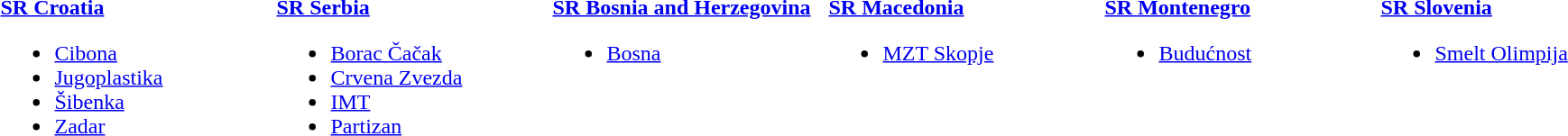<table>
<tr>
<td style="width:200px; vertical-align:top;"><br><strong> <a href='#'>SR Croatia</a></strong><ul><li><a href='#'>Cibona</a></li><li><a href='#'>Jugoplastika</a></li><li><a href='#'>Šibenka</a></li><li><a href='#'>Zadar</a></li></ul></td>
<td style="width:200px; vertical-align:top;"><br><strong> <a href='#'>SR Serbia</a></strong><ul><li><a href='#'>Borac Čačak</a></li><li><a href='#'>Crvena Zvezda</a></li><li><a href='#'>IMT</a></li><li><a href='#'>Partizan</a></li></ul></td>
<td style="width:200px; vertical-align:top;"><br><strong> <a href='#'>SR Bosnia and Herzegovina</a></strong><ul><li><a href='#'>Bosna</a></li></ul></td>
<td style="width:200px; vertical-align:top;"><br><strong> <a href='#'>SR Macedonia</a></strong><ul><li><a href='#'>MZT Skopje</a></li></ul></td>
<td style="width:200px; vertical-align:top;"><br><strong> <a href='#'>SR Montenegro</a></strong><ul><li><a href='#'>Budućnost</a></li></ul></td>
<td style="width:200px; vertical-align:top;"><br><strong> <a href='#'>SR Slovenia</a></strong><ul><li><a href='#'>Smelt Olimpija</a></li></ul></td>
</tr>
</table>
